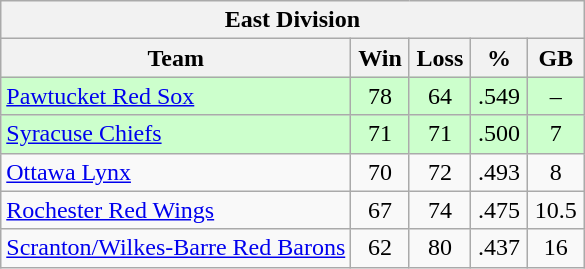<table class="wikitable">
<tr>
<th colspan="5">East Division</th>
</tr>
<tr>
<th width="60%">Team</th>
<th>Win</th>
<th>Loss</th>
<th>%</th>
<th>GB</th>
</tr>
<tr align=center bgcolor=ccffcc>
<td align=left><a href='#'>Pawtucket Red Sox</a></td>
<td>78</td>
<td>64</td>
<td>.549</td>
<td>–</td>
</tr>
<tr align=center bgcolor=ccffcc>
<td align=left><a href='#'>Syracuse Chiefs</a></td>
<td>71</td>
<td>71</td>
<td>.500</td>
<td>7</td>
</tr>
<tr align=center>
<td align=left><a href='#'>Ottawa Lynx</a></td>
<td>70</td>
<td>72</td>
<td>.493</td>
<td>8</td>
</tr>
<tr align=center>
<td align=left><a href='#'>Rochester Red Wings</a></td>
<td>67</td>
<td>74</td>
<td>.475</td>
<td>10.5</td>
</tr>
<tr align=center>
<td align=left><a href='#'>Scranton/Wilkes-Barre Red Barons</a></td>
<td>62</td>
<td>80</td>
<td>.437</td>
<td>16</td>
</tr>
</table>
